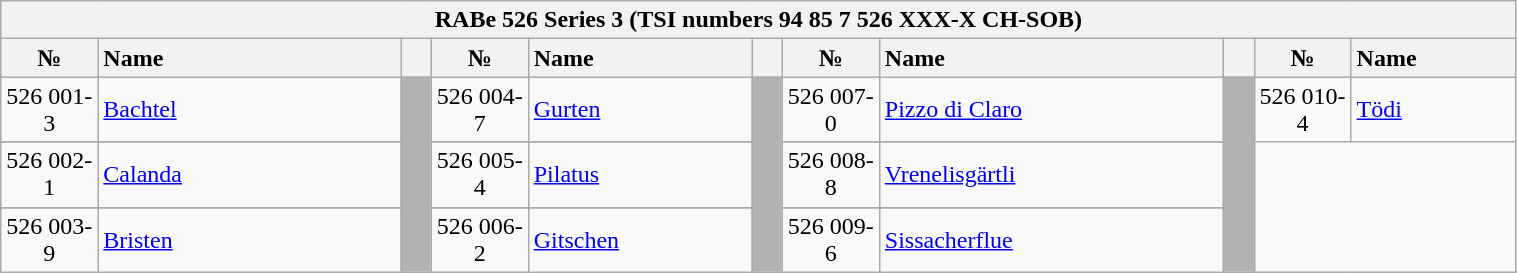<table class="wikitable" style="text-align:center; width:80%;">
<tr class="hintergrundfarbe6">
<th colspan=11>RABe 526 Series 3 (TSI numbers 94 85 7 526 XXX-X CH-SOB)</th>
</tr>
<tr>
<th>№</th>
<th style="text-align:left" width=500>Name</th>
<th> </th>
<th>№</th>
<th style="text-align:left">Name</th>
<th> </th>
<th>№</th>
<th style="text-align:left">Name</th>
<th> </th>
<th>№</th>
<th style="text-align:left">Name</th>
</tr>
<tr>
<td width="5%" align="center">526 001-3</td>
<td align="left" width="20%"><a href='#'>Bachtel</a></td>
<td width="2%" rowspan="30" bgcolor="#B2B2B2"></td>
<td width="5%" align="center">526 004-7</td>
<td align="left"><a href='#'>Gurten</a></td>
<td width="2%" rowspan="30" bgcolor="#B2B2B2"></td>
<td width="5%" align="center">526 007-0</td>
<td align="left"><a href='#'>Pizzo di Claro</a></td>
<td width="2%" rowspan="30" bgcolor="#B2B2B2"></td>
<td width="5%" align="center">526 010-4</td>
<td align="left"><a href='#'>Tödi</a></td>
</tr>
<tr>
</tr>
<tr>
<td align="center">526 002-1</td>
<td align="left"><a href='#'>Calanda</a></td>
<td align="center">526 005-4</td>
<td align="left"><a href='#'>Pilatus</a></td>
<td align="center">526 008-8</td>
<td align="left"><a href='#'>Vrenelisgärtli</a></td>
</tr>
<tr>
</tr>
<tr>
<td align="center">526 003-9</td>
<td align="left"><a href='#'>Bristen</a></td>
<td align="center">526 006-2</td>
<td align="left"><a href='#'>Gitschen</a></td>
<td align="center">526 009-6</td>
<td align="left"><a href='#'>Sissacherflue</a></td>
</tr>
</table>
